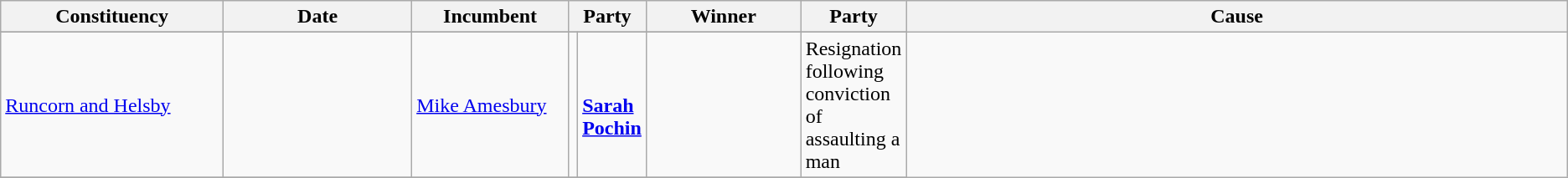<table class="wikitable">
<tr>
<th ! scope="col" style="width: 175px;">Constituency</th>
<th ! scope="col" style="width: 150px;">Date</th>
<th ! scope="col" style="width: 120px;">Incumbent</th>
<th ! scope="col" style="width: 50px;" colspan=2>Party</th>
<th ! scope="col" style="width: 120px;">Winner</th>
<th ! scope="col" style="width: 25px;" colspan=2>Party</th>
<th ! scope="col" style="width: 550px;">Cause</th>
</tr>
<tr>
</tr>
<tr>
</tr>
<tr>
<td><a href='#'>Runcorn and Helsby</a></td>
<td></td>
<td><a href='#'>Mike Amesbury</a></td>
<td></td>
<td><br><strong><a href='#'>Sarah Pochin</a></strong></td>
<td></td>
<td>Resignation following conviction of assaulting a man</td>
</tr>
<tr>
</tr>
</table>
